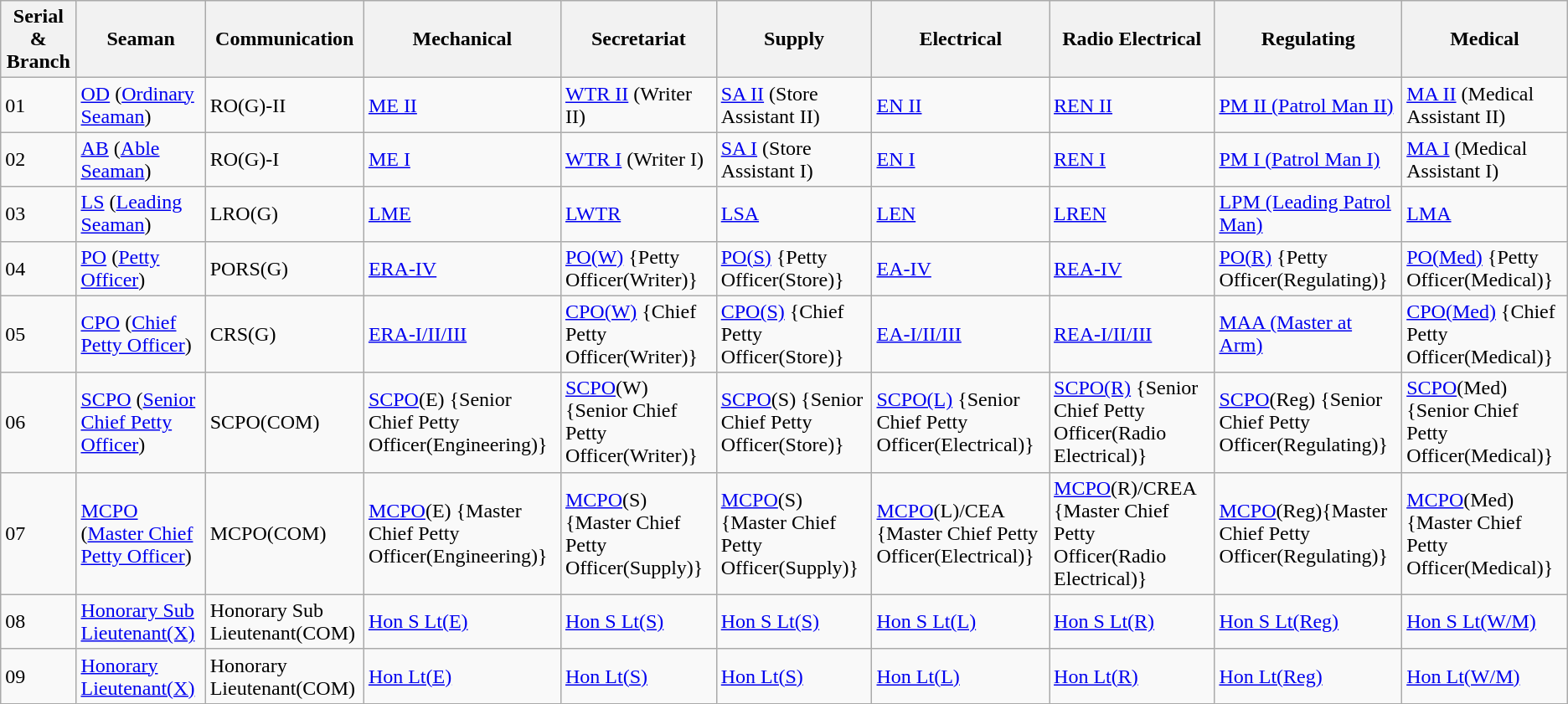<table class="wikitable">
<tr>
<th>Serial & Branch</th>
<th>Seaman</th>
<th>Communication</th>
<th>Mechanical</th>
<th>Secretariat</th>
<th>Supply</th>
<th>Electrical</th>
<th>Radio Electrical</th>
<th>Regulating</th>
<th>Medical</th>
</tr>
<tr>
<td>01</td>
<td><a href='#'>OD</a> (<a href='#'>Ordinary Seaman</a>)</td>
<td>RO(G)-II</td>
<td><a href='#'>ME II</a></td>
<td><a href='#'>WTR II</a> (Writer II)</td>
<td><a href='#'>SA II</a> (Store Assistant II)</td>
<td><a href='#'>EN II</a></td>
<td><a href='#'>REN II</a></td>
<td><a href='#'>PM II (Patrol Man II)</a></td>
<td><a href='#'>MA II</a> (Medical Assistant II)</td>
</tr>
<tr>
<td>02</td>
<td><a href='#'>AB</a> (<a href='#'>Able Seaman</a>)</td>
<td>RO(G)-I</td>
<td><a href='#'>ME I</a></td>
<td><a href='#'>WTR I</a> (Writer I)</td>
<td><a href='#'>SA I</a> (Store Assistant I)</td>
<td><a href='#'>EN I</a></td>
<td><a href='#'>REN I</a></td>
<td><a href='#'>PM I (Patrol Man I)</a></td>
<td><a href='#'>MA I</a> (Medical Assistant I)</td>
</tr>
<tr>
<td>03</td>
<td><a href='#'>LS</a> (<a href='#'>Leading Seaman</a>)</td>
<td>LRO(G)</td>
<td><a href='#'>LME</a></td>
<td><a href='#'>LWTR</a></td>
<td><a href='#'>LSA</a></td>
<td><a href='#'>LEN</a></td>
<td><a href='#'>LREN</a></td>
<td><a href='#'>LPM (Leading Patrol Man)</a></td>
<td><a href='#'>LMA</a></td>
</tr>
<tr>
<td>04</td>
<td><a href='#'>PO</a> (<a href='#'>Petty Officer</a>)</td>
<td>PORS(G)</td>
<td><a href='#'>ERA-IV</a></td>
<td><a href='#'>PO(W)</a> {Petty Officer(Writer)}</td>
<td><a href='#'>PO(S)</a> {Petty Officer(Store)}</td>
<td><a href='#'>EA-IV</a></td>
<td><a href='#'>REA-IV</a></td>
<td><a href='#'>PO(R)</a> {Petty Officer(Regulating)}</td>
<td><a href='#'>PO(Med)</a> {Petty Officer(Medical)}</td>
</tr>
<tr>
<td>05</td>
<td><a href='#'>CPO</a> (<a href='#'>Chief Petty Officer</a>)</td>
<td>CRS(G)</td>
<td><a href='#'>ERA-I/II/III</a></td>
<td><a href='#'>CPO(W)</a> {Chief Petty Officer(Writer)}</td>
<td><a href='#'>CPO(S)</a> {Chief Petty Officer(Store)}</td>
<td><a href='#'>EA-I/II/III</a></td>
<td><a href='#'>REA-I/II/III</a></td>
<td><a href='#'>MAA (Master at Arm)</a></td>
<td><a href='#'>CPO(Med)</a> {Chief Petty Officer(Medical)}</td>
</tr>
<tr>
<td>06</td>
<td><a href='#'>SCPO</a> (<a href='#'>Senior Chief Petty Officer</a>)</td>
<td>SCPO(COM)</td>
<td><a href='#'>SCPO</a>(E) {Senior Chief Petty Officer(Engineering)}</td>
<td><a href='#'>SCPO</a>(W) {Senior Chief Petty Officer(Writer)}</td>
<td><a href='#'>SCPO</a>(S) {Senior Chief Petty Officer(Store)}</td>
<td><a href='#'>SCPO(L)</a> {Senior Chief Petty Officer(Electrical)}</td>
<td><a href='#'>SCPO(R)</a> {Senior Chief Petty Officer(Radio Electrical)}</td>
<td><a href='#'>SCPO</a>(Reg) {Senior Chief Petty Officer(Regulating)}</td>
<td><a href='#'>SCPO</a>(Med) {Senior Chief Petty Officer(Medical)}</td>
</tr>
<tr>
<td>07</td>
<td><a href='#'>MCPO</a> (<a href='#'>Master Chief Petty Officer</a>)</td>
<td>MCPO(COM)</td>
<td><a href='#'>MCPO</a>(E) {Master Chief Petty Officer(Engineering)}</td>
<td><a href='#'>MCPO</a>(S) {Master Chief Petty Officer(Supply)}</td>
<td><a href='#'>MCPO</a>(S) {Master Chief Petty Officer(Supply)}</td>
<td><a href='#'>MCPO</a>(L)/CEA {Master Chief Petty Officer(Electrical)}</td>
<td><a href='#'>MCPO</a>(R)/CREA {Master Chief Petty Officer(Radio Electrical)}</td>
<td><a href='#'>MCPO</a>(Reg){Master Chief Petty Officer(Regulating)}</td>
<td><a href='#'>MCPO</a>(Med) {Master Chief Petty Officer(Medical)}</td>
</tr>
<tr>
<td>08</td>
<td><a href='#'>Honorary Sub Lieutenant(X)</a></td>
<td>Honorary Sub Lieutenant(COM)</td>
<td><a href='#'>Hon S Lt(E)</a></td>
<td><a href='#'>Hon S Lt(S)</a></td>
<td><a href='#'>Hon S Lt(S)</a></td>
<td><a href='#'>Hon S Lt(L)</a></td>
<td><a href='#'>Hon S Lt(R)</a></td>
<td><a href='#'>Hon S Lt(Reg)</a></td>
<td><a href='#'>Hon S Lt(W/M)</a></td>
</tr>
<tr>
<td>09</td>
<td><a href='#'>Honorary Lieutenant(X)</a></td>
<td>Honorary Lieutenant(COM)</td>
<td><a href='#'>Hon Lt(E)</a></td>
<td><a href='#'>Hon Lt(S)</a></td>
<td><a href='#'>Hon Lt(S)</a></td>
<td><a href='#'>Hon Lt(L)</a></td>
<td><a href='#'>Hon Lt(R)</a></td>
<td><a href='#'>Hon Lt(Reg)</a></td>
<td><a href='#'>Hon Lt(W/M)</a></td>
</tr>
</table>
